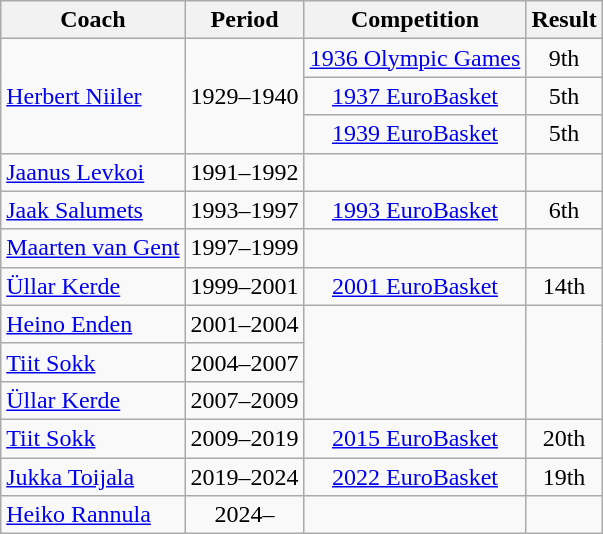<table class="wikitable" style="text-align:center">
<tr>
<th>Coach</th>
<th>Period</th>
<th>Competition</th>
<th>Result</th>
</tr>
<tr>
<td rowspan="3" align=left> <a href='#'>Herbert Niiler</a></td>
<td rowspan="3">1929–1940</td>
<td><a href='#'>1936 Olympic Games</a></td>
<td>9th</td>
</tr>
<tr>
<td><a href='#'>1937 EuroBasket</a></td>
<td>5th</td>
</tr>
<tr>
<td><a href='#'>1939 EuroBasket</a></td>
<td>5th</td>
</tr>
<tr>
<td align=left> <a href='#'>Jaanus Levkoi</a></td>
<td>1991–1992</td>
<td></td>
<td></td>
</tr>
<tr>
<td align=left> <a href='#'>Jaak Salumets</a></td>
<td>1993–1997</td>
<td><a href='#'>1993 EuroBasket</a></td>
<td>6th</td>
</tr>
<tr>
<td align=left> <a href='#'>Maarten van Gent</a></td>
<td>1997–1999</td>
<td></td>
<td></td>
</tr>
<tr>
<td align=left> <a href='#'>Üllar Kerde</a></td>
<td>1999–2001</td>
<td><a href='#'>2001 EuroBasket</a></td>
<td>14th</td>
</tr>
<tr>
<td align=left> <a href='#'>Heino Enden</a></td>
<td>2001–2004</td>
<td rowspan="3"></td>
<td rowspan="3"></td>
</tr>
<tr>
<td align=left> <a href='#'>Tiit Sokk</a></td>
<td>2004–2007</td>
</tr>
<tr>
<td align=left> <a href='#'>Üllar Kerde</a></td>
<td>2007–2009</td>
</tr>
<tr>
<td align=left> <a href='#'>Tiit Sokk</a></td>
<td>2009–2019</td>
<td><a href='#'>2015 EuroBasket</a></td>
<td>20th</td>
</tr>
<tr>
<td align=left> <a href='#'>Jukka Toijala</a></td>
<td>2019–2024</td>
<td><a href='#'>2022 EuroBasket</a></td>
<td>19th</td>
</tr>
<tr>
<td align=left> <a href='#'>Heiko Rannula</a></td>
<td>2024–</td>
<td></td>
<td></td>
</tr>
</table>
